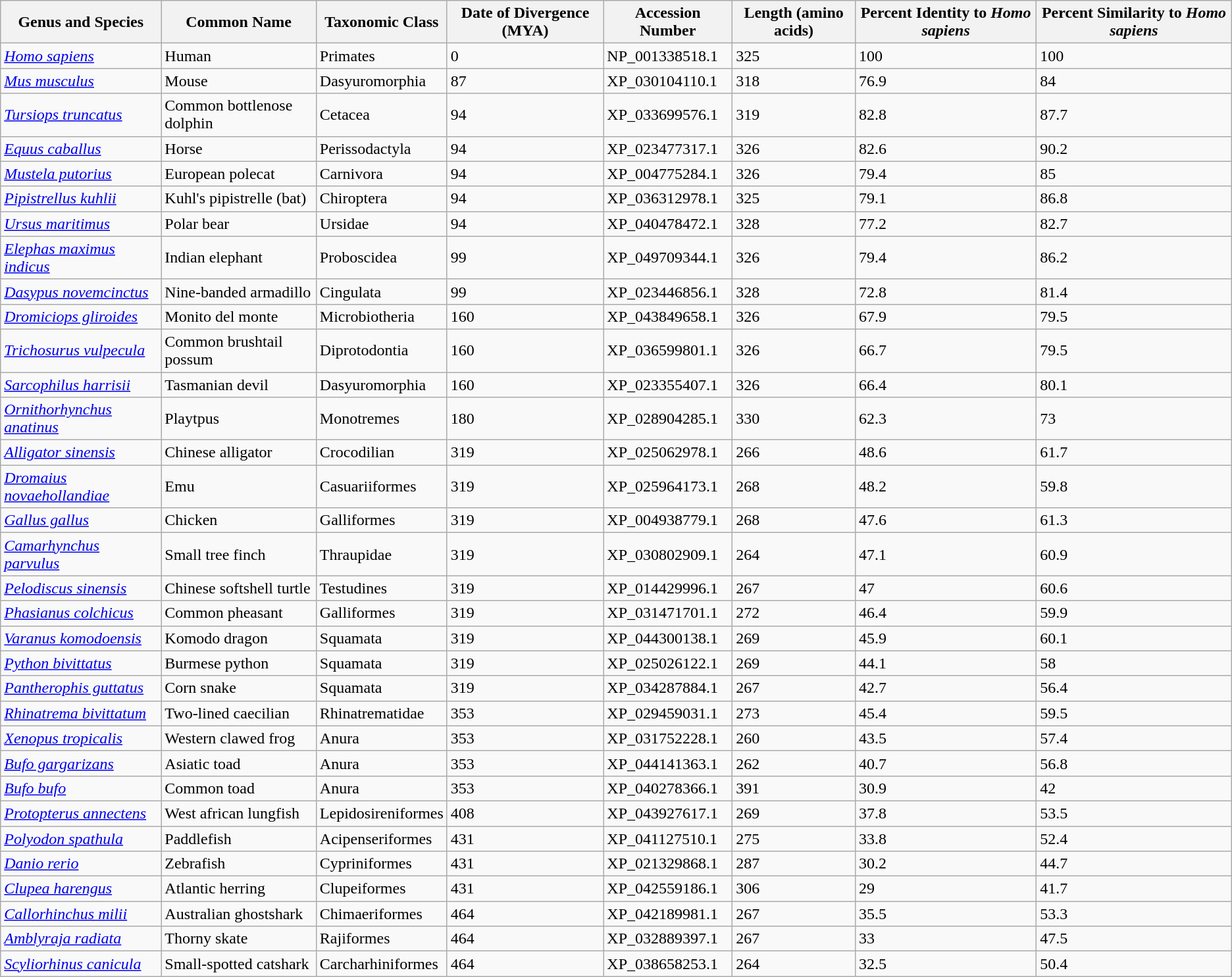<table class="wikitable sortable">
<tr>
<th>Genus and Species</th>
<th>Common Name</th>
<th>Taxonomic Class</th>
<th>Date of Divergence (MYA)</th>
<th>Accession Number</th>
<th>Length (amino acids)</th>
<th>Percent Identity to <em>Homo sapiens</em></th>
<th>Percent Similarity to <em>Homo sapiens</em></th>
</tr>
<tr>
<td><em><a href='#'>Homo sapiens</a></em></td>
<td>Human</td>
<td>Primates</td>
<td>0</td>
<td>NP_001338518.1</td>
<td>325</td>
<td>100</td>
<td>100</td>
</tr>
<tr>
<td><em><a href='#'>Mus musculus</a></em></td>
<td>Mouse</td>
<td>Dasyuromorphia</td>
<td>87</td>
<td>XP_030104110.1</td>
<td>318</td>
<td>76.9</td>
<td>84</td>
</tr>
<tr>
<td><em><a href='#'>Tursiops truncatus</a></em></td>
<td>Common bottlenose dolphin</td>
<td>Cetacea</td>
<td>94</td>
<td>XP_033699576.1</td>
<td>319</td>
<td>82.8</td>
<td>87.7</td>
</tr>
<tr>
<td><em><a href='#'>Equus caballus</a></em></td>
<td>Horse</td>
<td>Perissodactyla</td>
<td>94</td>
<td>XP_023477317.1</td>
<td>326</td>
<td>82.6</td>
<td>90.2</td>
</tr>
<tr>
<td><em><a href='#'>Mustela putorius</a></em></td>
<td>European polecat</td>
<td>Carnivora</td>
<td>94</td>
<td>XP_004775284.1</td>
<td>326</td>
<td>79.4</td>
<td>85</td>
</tr>
<tr>
<td><em><a href='#'>Pipistrellus kuhlii</a></em></td>
<td>Kuhl's pipistrelle (bat)</td>
<td>Chiroptera</td>
<td>94</td>
<td>XP_036312978.1</td>
<td>325</td>
<td>79.1</td>
<td>86.8</td>
</tr>
<tr>
<td><em><a href='#'>Ursus maritimus</a></em></td>
<td>Polar bear</td>
<td>Ursidae</td>
<td>94</td>
<td>XP_040478472.1</td>
<td>328</td>
<td>77.2</td>
<td>82.7</td>
</tr>
<tr>
<td><em><a href='#'>Elephas maximus indicus</a></em></td>
<td>Indian elephant</td>
<td>Proboscidea</td>
<td>99</td>
<td>XP_049709344.1</td>
<td>326</td>
<td>79.4</td>
<td>86.2</td>
</tr>
<tr>
<td><em><a href='#'>Dasypus novemcinctus</a></em></td>
<td>Nine-banded armadillo</td>
<td>Cingulata</td>
<td>99</td>
<td>XP_023446856.1</td>
<td>328</td>
<td>72.8</td>
<td>81.4</td>
</tr>
<tr>
<td><em><a href='#'>Dromiciops gliroides</a></em></td>
<td>Monito del monte</td>
<td>Microbiotheria</td>
<td>160</td>
<td>XP_043849658.1</td>
<td>326</td>
<td>67.9</td>
<td>79.5</td>
</tr>
<tr>
<td><em><a href='#'>Trichosurus vulpecula</a></em></td>
<td>Common brushtail possum</td>
<td>Diprotodontia</td>
<td>160</td>
<td>XP_036599801.1</td>
<td>326</td>
<td>66.7</td>
<td>79.5</td>
</tr>
<tr>
<td><em><a href='#'>Sarcophilus harrisii</a></em></td>
<td>Tasmanian devil</td>
<td>Dasyuromorphia</td>
<td>160</td>
<td>XP_023355407.1</td>
<td>326</td>
<td>66.4</td>
<td>80.1</td>
</tr>
<tr>
<td><em><a href='#'>Ornithorhynchus anatinus</a></em></td>
<td>Playtpus</td>
<td>Monotremes</td>
<td>180</td>
<td>XP_028904285.1</td>
<td>330</td>
<td>62.3</td>
<td>73</td>
</tr>
<tr>
<td><em><a href='#'>Alligator sinensis</a></em></td>
<td>Chinese alligator</td>
<td>Crocodilian</td>
<td>319</td>
<td>XP_025062978.1</td>
<td>266</td>
<td>48.6</td>
<td>61.7</td>
</tr>
<tr>
<td><em><a href='#'>Dromaius novaehollandiae</a></em></td>
<td>Emu</td>
<td>Casuariiformes</td>
<td>319</td>
<td>XP_025964173.1</td>
<td>268</td>
<td>48.2</td>
<td>59.8</td>
</tr>
<tr>
<td><em><a href='#'>Gallus gallus</a></em></td>
<td>Chicken</td>
<td>Galliformes</td>
<td>319</td>
<td>XP_004938779.1</td>
<td>268</td>
<td>47.6</td>
<td>61.3</td>
</tr>
<tr>
<td><em><a href='#'>Camarhynchus parvulus</a></em></td>
<td>Small tree finch</td>
<td>Thraupidae</td>
<td>319</td>
<td>XP_030802909.1</td>
<td>264</td>
<td>47.1</td>
<td>60.9</td>
</tr>
<tr>
<td><em><a href='#'>Pelodiscus sinensis</a></em></td>
<td>Chinese softshell turtle</td>
<td>Testudines</td>
<td>319</td>
<td>XP_014429996.1</td>
<td>267</td>
<td>47</td>
<td>60.6</td>
</tr>
<tr>
<td><em><a href='#'>Phasianus colchicus</a></em></td>
<td>Common pheasant</td>
<td>Galliformes</td>
<td>319</td>
<td>XP_031471701.1</td>
<td>272</td>
<td>46.4</td>
<td>59.9</td>
</tr>
<tr>
<td><em><a href='#'>Varanus komodoensis</a></em></td>
<td>Komodo dragon</td>
<td>Squamata</td>
<td>319</td>
<td>XP_044300138.1</td>
<td>269</td>
<td>45.9</td>
<td>60.1</td>
</tr>
<tr>
<td><em><a href='#'>Python bivittatus</a></em></td>
<td>Burmese python</td>
<td>Squamata</td>
<td>319</td>
<td>XP_025026122.1</td>
<td>269</td>
<td>44.1</td>
<td>58</td>
</tr>
<tr>
<td><em><a href='#'>Pantherophis guttatus</a></em></td>
<td>Corn snake</td>
<td>Squamata</td>
<td>319</td>
<td>XP_034287884.1</td>
<td>267</td>
<td>42.7</td>
<td>56.4</td>
</tr>
<tr>
<td><em><a href='#'>Rhinatrema bivittatum</a></em></td>
<td>Two-lined caecilian</td>
<td>Rhinatrematidae</td>
<td>353</td>
<td>XP_029459031.1</td>
<td>273</td>
<td>45.4</td>
<td>59.5</td>
</tr>
<tr>
<td><em><a href='#'>Xenopus tropicalis</a></em></td>
<td>Western clawed frog</td>
<td>Anura</td>
<td>353</td>
<td>XP_031752228.1</td>
<td>260</td>
<td>43.5</td>
<td>57.4</td>
</tr>
<tr>
<td><em><a href='#'>Bufo gargarizans</a></em></td>
<td>Asiatic toad</td>
<td>Anura</td>
<td>353</td>
<td>XP_044141363.1</td>
<td>262</td>
<td>40.7</td>
<td>56.8</td>
</tr>
<tr>
<td><em><a href='#'>Bufo bufo</a></em></td>
<td>Common toad</td>
<td>Anura</td>
<td>353</td>
<td>XP_040278366.1</td>
<td>391</td>
<td>30.9</td>
<td>42</td>
</tr>
<tr>
<td><em><a href='#'>Protopterus annectens</a></em></td>
<td>West african lungfish</td>
<td>Lepidosireniformes</td>
<td>408</td>
<td>XP_043927617.1</td>
<td>269</td>
<td>37.8</td>
<td>53.5</td>
</tr>
<tr>
<td><em><a href='#'>Polyodon spathula</a></em></td>
<td>Paddlefish</td>
<td>Acipenseriformes</td>
<td>431</td>
<td>XP_041127510.1</td>
<td>275</td>
<td>33.8</td>
<td>52.4</td>
</tr>
<tr>
<td><em><a href='#'>Danio rerio</a></em></td>
<td>Zebrafish</td>
<td>Cypriniformes</td>
<td>431</td>
<td>XP_021329868.1</td>
<td>287</td>
<td>30.2</td>
<td>44.7</td>
</tr>
<tr>
<td><em><a href='#'>Clupea harengus</a></em></td>
<td>Atlantic herring</td>
<td>Clupeiformes</td>
<td>431</td>
<td>XP_042559186.1</td>
<td>306</td>
<td>29</td>
<td>41.7</td>
</tr>
<tr>
<td><em><a href='#'>Callorhinchus milii</a></em></td>
<td>Australian ghostshark</td>
<td>Chimaeriformes</td>
<td>464</td>
<td>XP_042189981.1</td>
<td>267</td>
<td>35.5</td>
<td>53.3</td>
</tr>
<tr>
<td><em><a href='#'>Amblyraja radiata</a></em></td>
<td>Thorny skate</td>
<td>Rajiformes</td>
<td>464</td>
<td>XP_032889397.1</td>
<td>267</td>
<td>33</td>
<td>47.5</td>
</tr>
<tr>
<td><em><a href='#'>Scyliorhinus canicula</a></em></td>
<td>Small-spotted catshark</td>
<td>Carcharhiniformes</td>
<td>464</td>
<td>XP_038658253.1</td>
<td>264</td>
<td>32.5</td>
<td>50.4</td>
</tr>
</table>
